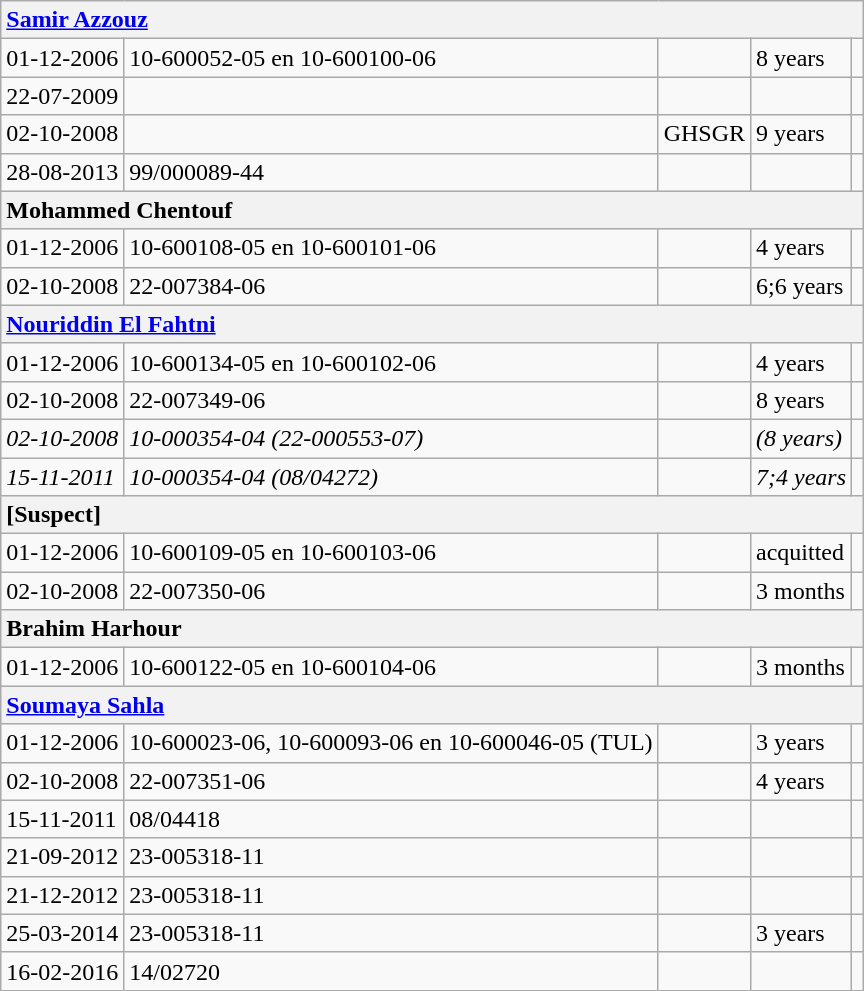<table class="wikitable">
<tr>
<th colspan="5" style="text-align:left"><a href='#'>Samir Azzouz</a></th>
</tr>
<tr>
<td>01-12-2006</td>
<td>10-600052-05 en 10-600100-06</td>
<td></td>
<td>8 years</td>
<td></td>
</tr>
<tr>
<td>22-07-2009</td>
<td></td>
<td></td>
<td></td>
<td></td>
</tr>
<tr>
<td>02-10-2008</td>
<td></td>
<td>GHSGR</td>
<td>9 years</td>
<td></td>
</tr>
<tr>
<td>28-08-2013</td>
<td>99/000089-44</td>
<td></td>
<td></td>
<td></td>
</tr>
<tr>
<th colspan="5" style="text-align:left">Mohammed Chentouf</th>
</tr>
<tr>
<td>01-12-2006</td>
<td>10-600108-05 en 10-600101-06</td>
<td></td>
<td>4 years</td>
<td></td>
</tr>
<tr>
<td>02-10-2008</td>
<td>22-007384-06</td>
<td></td>
<td>6;6 years</td>
<td></td>
</tr>
<tr>
<th colspan="5" style="text-align:left"><a href='#'>Nouriddin El Fahtni</a></th>
</tr>
<tr>
<td>01-12-2006</td>
<td>10-600134-05 en 10-600102-06</td>
<td></td>
<td>4 years</td>
<td></td>
</tr>
<tr>
<td>02-10-2008</td>
<td>22-007349-06</td>
<td></td>
<td>8 years</td>
<td></td>
</tr>
<tr>
<td><em>02-10-2008</em></td>
<td><em>10-000354-04 (22-000553-07)</em></td>
<td><em></em></td>
<td><em>(8 years)</em></td>
<td><em></em></td>
</tr>
<tr>
<td><em>15-11-2011</em></td>
<td><em>10-000354-04 (08/04272)</em></td>
<td><em></em></td>
<td><em>7;4 years</em></td>
<td><em></em></td>
</tr>
<tr>
<th colspan="5" style="text-align:left">[Suspect]</th>
</tr>
<tr>
<td>01-12-2006</td>
<td>10-600109-05 en 10-600103-06</td>
<td></td>
<td>acquitted</td>
<td></td>
</tr>
<tr>
<td>02-10-2008</td>
<td>22-007350-06</td>
<td></td>
<td>3 months</td>
<td></td>
</tr>
<tr>
<th colspan="5" style="text-align:left">Brahim Harhour</th>
</tr>
<tr>
<td>01-12-2006</td>
<td>10-600122-05 en 10-600104-06</td>
<td></td>
<td>3 months</td>
<td></td>
</tr>
<tr>
<th colspan="5" style="text-align:left"><a href='#'>Soumaya Sahla</a></th>
</tr>
<tr>
<td>01-12-2006</td>
<td>10-600023-06, 10-600093-06 en 10-600046-05 (TUL)</td>
<td></td>
<td>3 years</td>
<td></td>
</tr>
<tr>
<td>02-10-2008</td>
<td>22-007351-06</td>
<td></td>
<td>4 years</td>
<td></td>
</tr>
<tr>
<td>15-11-2011</td>
<td>08/04418</td>
<td></td>
<td></td>
<td></td>
</tr>
<tr>
<td>21-09-2012</td>
<td>23-005318-11</td>
<td></td>
<td></td>
<td></td>
</tr>
<tr>
<td>21-12-2012</td>
<td>23-005318-11</td>
<td></td>
<td></td>
<td></td>
</tr>
<tr>
<td>25-03-2014</td>
<td>23-005318-11</td>
<td></td>
<td>3 years</td>
<td></td>
</tr>
<tr>
<td>16-02-2016</td>
<td>14/02720</td>
<td></td>
<td></td>
<td></td>
</tr>
</table>
